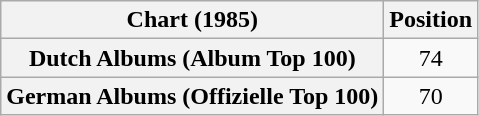<table class="wikitable sortable plainrowheaders" style="text-align:center">
<tr>
<th>Chart (1985)</th>
<th>Position</th>
</tr>
<tr>
<th scope="row">Dutch Albums (Album Top 100)</th>
<td>74</td>
</tr>
<tr>
<th scope="row">German Albums (Offizielle Top 100)</th>
<td>70</td>
</tr>
</table>
